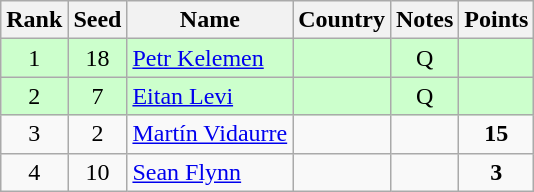<table class="wikitable" style="text-align:center;">
<tr>
<th>Rank</th>
<th>Seed</th>
<th>Name</th>
<th>Country</th>
<th>Notes</th>
<th>Points</th>
</tr>
<tr bgcolor=ccffcc>
<td>1</td>
<td>18</td>
<td align=left><a href='#'>Petr Kelemen</a></td>
<td align=left></td>
<td>Q</td>
<td></td>
</tr>
<tr bgcolor=ccffcc>
<td>2</td>
<td>7</td>
<td align=left><a href='#'>Eitan Levi</a></td>
<td align=left></td>
<td>Q</td>
<td></td>
</tr>
<tr>
<td>3</td>
<td>2</td>
<td align=left><a href='#'>Martín Vidaurre</a></td>
<td align=left></td>
<td></td>
<td><strong>15</strong></td>
</tr>
<tr>
<td>4</td>
<td>10</td>
<td align=left><a href='#'>Sean Flynn</a></td>
<td align=left></td>
<td></td>
<td><strong>3</strong></td>
</tr>
</table>
